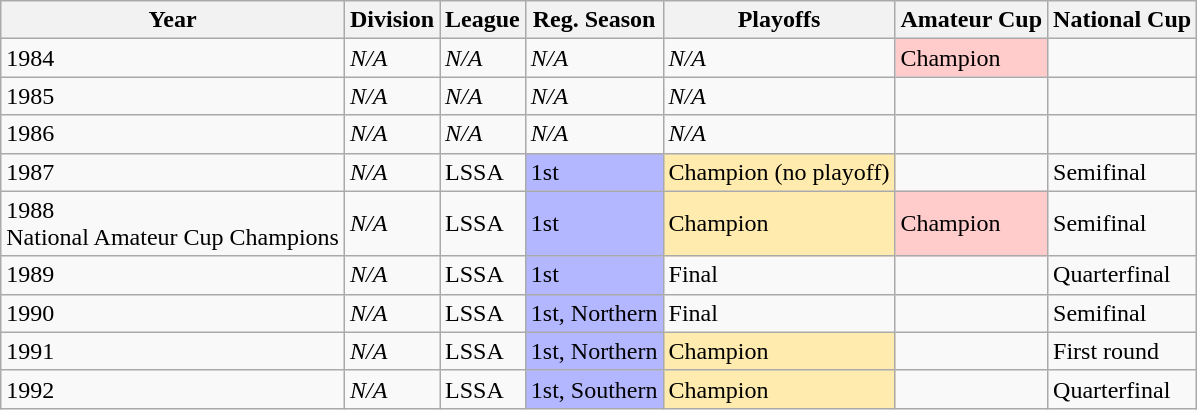<table class="wikitable">
<tr>
<th>Year</th>
<th>Division</th>
<th>League</th>
<th>Reg. Season</th>
<th>Playoffs</th>
<th>Amateur Cup</th>
<th>National Cup</th>
</tr>
<tr>
<td>1984</td>
<td><em>N/A</em></td>
<td><em>N/A</em></td>
<td><em>N/A</em></td>
<td><em>N/A</em></td>
<td bgcolor="FFCBCB">Champion</td>
<td></td>
</tr>
<tr>
<td>1985</td>
<td><em>N/A</em></td>
<td><em>N/A</em></td>
<td><em>N/A</em></td>
<td><em>N/A</em></td>
<td></td>
<td></td>
</tr>
<tr>
<td>1986</td>
<td><em>N/A</em></td>
<td><em>N/A</em></td>
<td><em>N/A</em></td>
<td><em>N/A</em></td>
<td></td>
<td></td>
</tr>
<tr>
<td>1987</td>
<td><em>N/A</em></td>
<td>LSSA</td>
<td bgcolor="B3B7FF">1st</td>
<td bgcolor="FFEBAD">Champion (no playoff)</td>
<td></td>
<td>Semifinal</td>
</tr>
<tr>
<td>1988<br>National Amateur Cup Champions</td>
<td><em>N/A</em></td>
<td>LSSA</td>
<td bgcolor="B3B7FF">1st</td>
<td bgcolor="FFEBAD">Champion</td>
<td bgcolor="FFCBCB">Champion</td>
<td>Semifinal</td>
</tr>
<tr>
<td>1989</td>
<td><em>N/A</em></td>
<td>LSSA</td>
<td bgcolor="B3B7FF">1st</td>
<td>Final</td>
<td></td>
<td>Quarterfinal</td>
</tr>
<tr>
<td>1990</td>
<td><em>N/A</em></td>
<td>LSSA</td>
<td bgcolor="B3B7FF">1st, Northern</td>
<td>Final</td>
<td></td>
<td>Semifinal</td>
</tr>
<tr>
<td>1991</td>
<td><em>N/A</em></td>
<td>LSSA</td>
<td bgcolor="B3B7FF">1st, Northern</td>
<td bgcolor="FFEBAD">Champion</td>
<td></td>
<td>First round</td>
</tr>
<tr>
<td>1992</td>
<td><em>N/A</em></td>
<td>LSSA</td>
<td bgcolor="B3B7FF">1st, Southern</td>
<td bgcolor="FFEBAD">Champion</td>
<td></td>
<td>Quarterfinal</td>
</tr>
</table>
